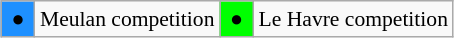<table class="wikitable" style="margin:0.5em auto; font-size:90%;position:relative;">
<tr>
<td bgcolor=DodgerBlue align=center> ● </td>
<td>Meulan competition</td>
<td bgcolor=Lime align=center> ● </td>
<td>Le Havre competition</td>
</tr>
</table>
